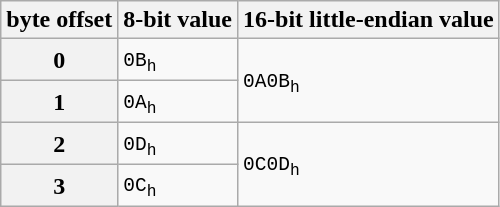<table class="wikitable">
<tr>
<th scope="col">byte offset</th>
<th scope="col">8-bit value</th>
<th scole="col">16-bit little-endian value</th>
</tr>
<tr>
<th scope="row">0</th>
<td><kbd>0B<sub>h</sub></kbd></td>
<td rowspan="2"><kbd>0A0B<sub>h</sub></kbd></td>
</tr>
<tr>
<th scope="row">1</th>
<td><kbd>0A<sub>h</sub></kbd></td>
</tr>
<tr>
<th scope="row">2</th>
<td><kbd>0D<sub>h</sub></kbd></td>
<td rowspan="2"><kbd>0C0D<sub>h</sub></kbd></td>
</tr>
<tr>
<th scope="row">3</th>
<td><kbd>0C<sub>h</sub></kbd></td>
</tr>
</table>
